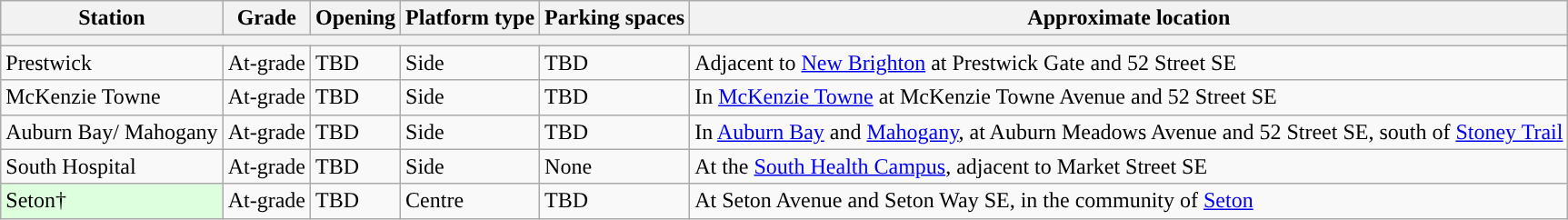<table class="wikitable sortable">
<tr>
<th>Station</th>
<th>Grade</th>
<th>Opening</th>
<th>Platform type</th>
<th data-sort-type="number">Parking spaces</th>
<th class="unsortable">Approximate location</th>
</tr>
<tr>
<th colspan=6 style="background:#"></th>
</tr>
<tr>
<td>Prestwick</td>
<td>At-grade</td>
<td>TBD</td>
<td>Side</td>
<td>TBD</td>
<td>Adjacent to <a href='#'>New Brighton</a> at Prestwick Gate and 52 Street SE</td>
</tr>
<tr>
<td>McKenzie Towne</td>
<td>At-grade</td>
<td>TBD</td>
<td>Side</td>
<td>TBD</td>
<td>In <a href='#'>McKenzie Towne</a> at McKenzie Towne Avenue and 52 Street SE</td>
</tr>
<tr>
<td>Auburn Bay/ Mahogany</td>
<td>At-grade</td>
<td>TBD</td>
<td>Side</td>
<td>TBD</td>
<td>In <a href='#'>Auburn Bay</a> and <a href='#'>Mahogany</a>, at Auburn Meadows Avenue and 52 Street SE, south of <a href='#'>Stoney Trail</a></td>
</tr>
<tr>
<td>South Hospital</td>
<td>At-grade</td>
<td>TBD</td>
<td>Side</td>
<td>None</td>
<td>At the <a href='#'>South Health Campus</a>, adjacent to Market Street SE</td>
</tr>
<tr>
<td style="background-color:#ddffdd">Seton†</td>
<td>At-grade</td>
<td>TBD</td>
<td>Centre</td>
<td>TBD</td>
<td>At Seton Avenue and Seton Way SE, in the community of <a href='#'>Seton</a></td>
</tr>
</table>
